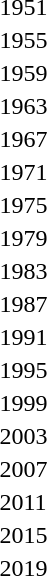<table>
<tr style="vertical-align:top">
<td>1951<br></td>
<td> </td>
<td> </td>
<td> </td>
</tr>
<tr style="vertical-align:top">
<td>1955<br></td>
<td> </td>
<td> </td>
<td> </td>
</tr>
<tr style="vertical-align:top">
<td>1959<br></td>
<td> </td>
<td> </td>
<td> </td>
</tr>
<tr style="vertical-align:top">
<td>1963<br></td>
<td> </td>
<td> </td>
<td> </td>
</tr>
<tr style="vertical-align:top">
<td>1967<br></td>
<td> </td>
<td> </td>
<td> </td>
</tr>
<tr style="vertical-align:top">
<td>1971<br></td>
<td> </td>
<td> </td>
<td> </td>
</tr>
<tr style="vertical-align:top">
<td>1975<br></td>
<td> </td>
<td> </td>
<td> </td>
</tr>
<tr style="vertical-align:top">
<td>1979<br></td>
<td> </td>
<td> </td>
<td> </td>
</tr>
<tr style="vertical-align:top">
<td>1983<br></td>
<td> </td>
<td> </td>
<td> </td>
</tr>
<tr style="vertical-align:top">
<td>1987<br></td>
<td> </td>
<td> </td>
<td> </td>
</tr>
<tr style="vertical-align:top">
<td>1991<br></td>
<td> </td>
<td> </td>
<td> </td>
</tr>
<tr style="vertical-align:top">
<td>1995<br></td>
<td> </td>
<td> </td>
<td> </td>
</tr>
<tr style="vertical-align:top">
<td>1999<br></td>
<td> </td>
<td> </td>
<td> </td>
</tr>
<tr style="vertical-align:top">
<td>2003<br></td>
<td> </td>
<td> </td>
<td> </td>
</tr>
<tr style="vertical-align:top">
<td rowspan=2>2007<br></td>
<td rowspan=2> </td>
<td rowspan=2> </td>
<td> </td>
</tr>
<tr style="vertical-align:top">
<td> </td>
</tr>
<tr style="vertical-align:top">
<td>2011<br></td>
<td> </td>
<td> </td>
<td> </td>
</tr>
<tr style="vertical-align:top">
<td>2015<br></td>
<td> </td>
<td> </td>
<td> </td>
</tr>
<tr style="vertical-align:top">
<td>2019<br></td>
<td> </td>
<td></td>
<td></td>
</tr>
</table>
